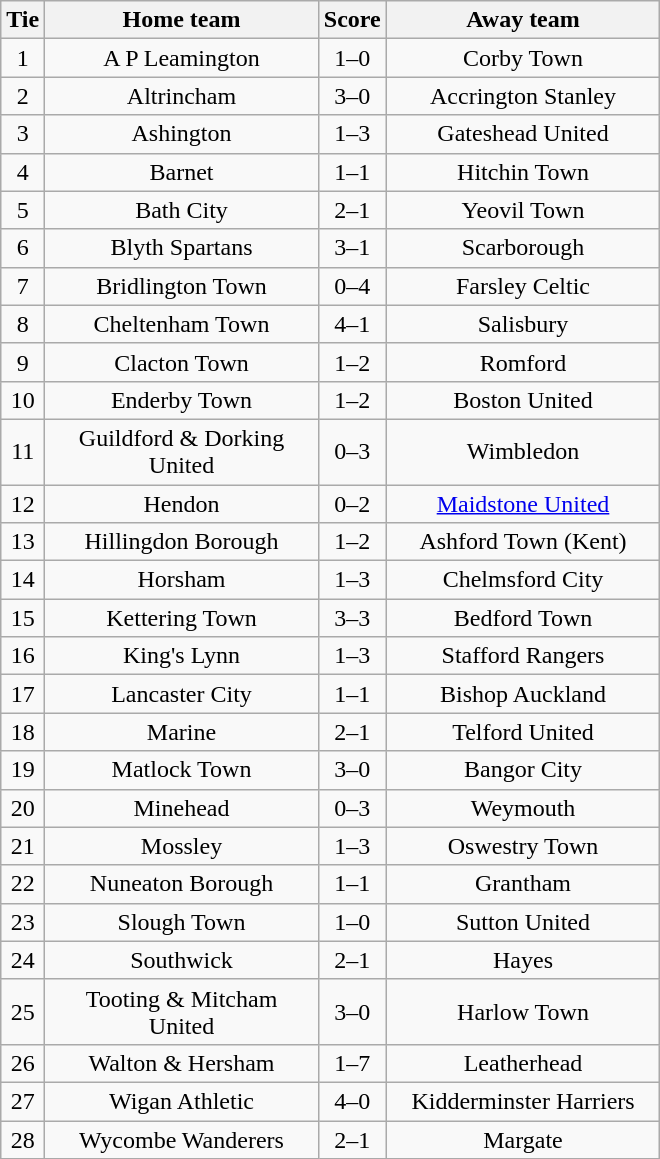<table class="wikitable" style="text-align:center;">
<tr>
<th width=20>Tie</th>
<th width=175>Home team</th>
<th width=20>Score</th>
<th width=175>Away team</th>
</tr>
<tr>
<td>1</td>
<td>A P Leamington</td>
<td>1–0</td>
<td>Corby Town</td>
</tr>
<tr>
<td>2</td>
<td>Altrincham</td>
<td>3–0</td>
<td>Accrington Stanley</td>
</tr>
<tr>
<td>3</td>
<td>Ashington</td>
<td>1–3</td>
<td>Gateshead United</td>
</tr>
<tr>
<td>4</td>
<td>Barnet</td>
<td>1–1</td>
<td>Hitchin Town</td>
</tr>
<tr>
<td>5</td>
<td>Bath City</td>
<td>2–1</td>
<td>Yeovil Town</td>
</tr>
<tr>
<td>6</td>
<td>Blyth Spartans</td>
<td>3–1</td>
<td>Scarborough</td>
</tr>
<tr>
<td>7</td>
<td>Bridlington Town</td>
<td>0–4</td>
<td>Farsley Celtic</td>
</tr>
<tr>
<td>8</td>
<td>Cheltenham Town</td>
<td>4–1</td>
<td>Salisbury</td>
</tr>
<tr>
<td>9</td>
<td>Clacton Town</td>
<td>1–2</td>
<td>Romford</td>
</tr>
<tr>
<td>10</td>
<td>Enderby Town</td>
<td>1–2</td>
<td>Boston United</td>
</tr>
<tr>
<td>11</td>
<td>Guildford & Dorking United</td>
<td>0–3</td>
<td>Wimbledon</td>
</tr>
<tr>
<td>12</td>
<td>Hendon</td>
<td>0–2</td>
<td><a href='#'>Maidstone United</a></td>
</tr>
<tr>
<td>13</td>
<td>Hillingdon Borough</td>
<td>1–2</td>
<td>Ashford Town (Kent)</td>
</tr>
<tr>
<td>14</td>
<td>Horsham</td>
<td>1–3</td>
<td>Chelmsford City</td>
</tr>
<tr>
<td>15</td>
<td>Kettering Town</td>
<td>3–3</td>
<td>Bedford Town</td>
</tr>
<tr>
<td>16</td>
<td>King's Lynn</td>
<td>1–3</td>
<td>Stafford Rangers</td>
</tr>
<tr>
<td>17</td>
<td>Lancaster City</td>
<td>1–1</td>
<td>Bishop Auckland</td>
</tr>
<tr>
<td>18</td>
<td>Marine</td>
<td>2–1</td>
<td>Telford United</td>
</tr>
<tr>
<td>19</td>
<td>Matlock Town</td>
<td>3–0</td>
<td>Bangor City</td>
</tr>
<tr>
<td>20</td>
<td>Minehead</td>
<td>0–3</td>
<td>Weymouth</td>
</tr>
<tr>
<td>21</td>
<td>Mossley</td>
<td>1–3</td>
<td>Oswestry Town</td>
</tr>
<tr>
<td>22</td>
<td>Nuneaton Borough</td>
<td>1–1</td>
<td>Grantham</td>
</tr>
<tr>
<td>23</td>
<td>Slough Town</td>
<td>1–0</td>
<td>Sutton United</td>
</tr>
<tr>
<td>24</td>
<td>Southwick</td>
<td>2–1</td>
<td>Hayes</td>
</tr>
<tr>
<td>25</td>
<td>Tooting & Mitcham United</td>
<td>3–0</td>
<td>Harlow Town</td>
</tr>
<tr>
<td>26</td>
<td>Walton & Hersham</td>
<td>1–7</td>
<td>Leatherhead</td>
</tr>
<tr>
<td>27</td>
<td>Wigan Athletic</td>
<td>4–0</td>
<td>Kidderminster Harriers</td>
</tr>
<tr>
<td>28</td>
<td>Wycombe Wanderers</td>
<td>2–1</td>
<td>Margate</td>
</tr>
</table>
